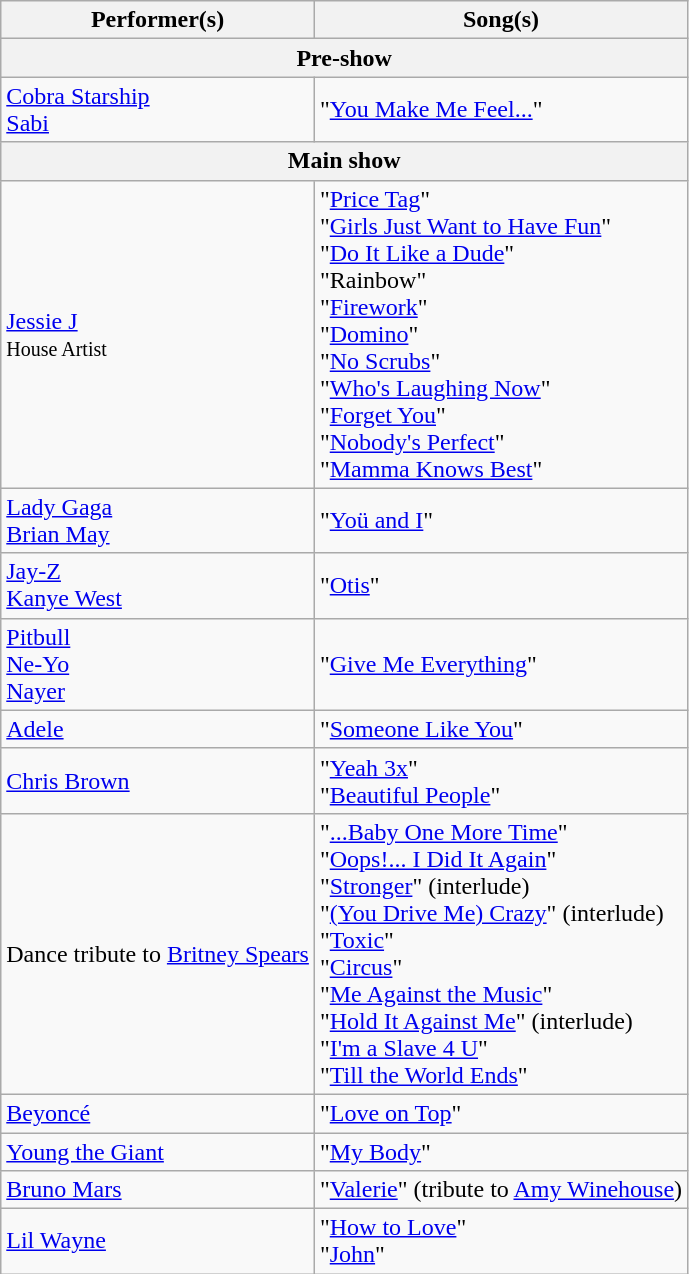<table class="wikitable">
<tr>
<th>Performer(s)</th>
<th>Song(s)</th>
</tr>
<tr>
<th colspan=2>Pre-show</th>
</tr>
<tr>
<td><a href='#'>Cobra Starship</a><br><a href='#'>Sabi</a></td>
<td>"<a href='#'>You Make Me Feel...</a>"</td>
</tr>
<tr>
<th colspan=2>Main show</th>
</tr>
<tr>
<td><a href='#'>Jessie J</a><br><small>House Artist</small></td>
<td>"<a href='#'>Price Tag</a>"<br>"<a href='#'>Girls Just Want to Have Fun</a>"<br>"<a href='#'>Do It Like a Dude</a>"<br>"Rainbow"<br>"<a href='#'>Firework</a>"<br>"<a href='#'>Domino</a>"<br>"<a href='#'>No Scrubs</a>"<br>"<a href='#'>Who's Laughing Now</a>"<br>"<a href='#'>Forget You</a>"<br>"<a href='#'>Nobody's Perfect</a>"<br>"<a href='#'>Mamma Knows Best</a>"</td>
</tr>
<tr>
<td><a href='#'>Lady Gaga</a><br><a href='#'>Brian May</a></td>
<td>"<a href='#'>Yoü and I</a>"</td>
</tr>
<tr>
<td><a href='#'>Jay-Z</a><br><a href='#'>Kanye West</a></td>
<td>"<a href='#'>Otis</a>"</td>
</tr>
<tr>
<td><a href='#'>Pitbull</a><br><a href='#'>Ne-Yo</a><br><a href='#'>Nayer</a></td>
<td>"<a href='#'>Give Me Everything</a>"</td>
</tr>
<tr>
<td><a href='#'>Adele</a></td>
<td>"<a href='#'>Someone Like You</a>"</td>
</tr>
<tr>
<td><a href='#'>Chris Brown</a></td>
<td>"<a href='#'>Yeah 3x</a>"<br>"<a href='#'>Beautiful People</a>"</td>
</tr>
<tr>
<td>Dance tribute to <a href='#'>Britney Spears</a></td>
<td>"<a href='#'>...Baby One More Time</a>"<br>"<a href='#'>Oops!... I Did It Again</a>"<br>"<a href='#'>Stronger</a>" (interlude)<br>"<a href='#'>(You Drive Me) Crazy</a>" (interlude)<br>"<a href='#'>Toxic</a>"<br>"<a href='#'>Circus</a>"<br>"<a href='#'>Me Against the Music</a>"<br>"<a href='#'>Hold It Against Me</a>" (interlude)<br>"<a href='#'>I'm a Slave 4 U</a>"<br>"<a href='#'>Till the World Ends</a>"</td>
</tr>
<tr>
<td><a href='#'>Beyoncé</a></td>
<td>"<a href='#'>Love on Top</a>"</td>
</tr>
<tr>
<td><a href='#'>Young the Giant</a></td>
<td>"<a href='#'>My Body</a>"</td>
</tr>
<tr>
<td><a href='#'>Bruno Mars</a></td>
<td>"<a href='#'>Valerie</a>" (tribute to <a href='#'>Amy Winehouse</a>)</td>
</tr>
<tr>
<td><a href='#'>Lil Wayne</a></td>
<td>"<a href='#'>How to Love</a>"<br>"<a href='#'>John</a>"</td>
</tr>
</table>
